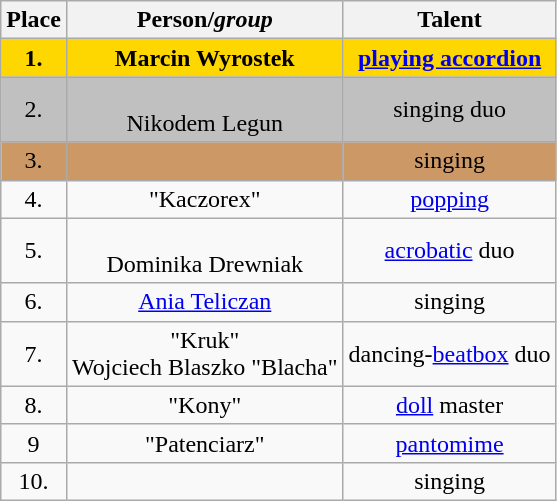<table class="sortable wikitable" style="text-align: center;">
<tr>
<th>Place</th>
<th>Person/<em>group</em></th>
<th>Talent</th>
</tr>
<tr bgcolor=gold>
<td><strong>1.</strong></td>
<td><strong>Marcin Wyrostek</strong></td>
<td><strong><a href='#'>playing accordion</a></strong></td>
</tr>
<tr bgcolor=silver>
<td>2.</td>
<td><br>Nikodem Legun</td>
<td>singing duo</td>
</tr>
<tr bgcolor="#cc9966">
<td>3.</td>
<td></td>
<td>singing</td>
</tr>
<tr>
<td>4.</td>
<td> "Kaczorex"</td>
<td><a href='#'>popping</a></td>
</tr>
<tr>
<td>5.</td>
<td><br>Dominika Drewniak</td>
<td><a href='#'>acrobatic</a> duo</td>
</tr>
<tr>
<td>6.</td>
<td><a href='#'>Ania Teliczan</a></td>
<td>singing</td>
</tr>
<tr>
<td>7.</td>
<td> "Kruk"<br>Wojciech Blaszko "Blacha"</td>
<td>dancing-<a href='#'>beatbox</a> duo</td>
</tr>
<tr>
<td>8.</td>
<td> "Kony"</td>
<td><a href='#'>doll</a> master</td>
</tr>
<tr>
<td>9</td>
<td> "Patenciarz"</td>
<td><a href='#'>pantomime</a></td>
</tr>
<tr>
<td>10.</td>
<td></td>
<td>singing</td>
</tr>
</table>
